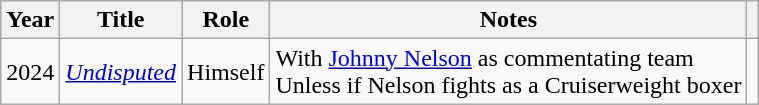<table class="wikitable sortable">
<tr>
<th>Year</th>
<th>Title</th>
<th>Role</th>
<th class="unsortable">Notes</th>
<th class="unsortable"></th>
</tr>
<tr>
<td>2024</td>
<td><em><a href='#'>Undisputed</a></em></td>
<td>Himself</td>
<td>With <a href='#'>Johnny Nelson</a> as commentating team<br>Unless if Nelson fights as a Cruiserweight boxer</td>
<td style="text-align:center;"></td>
</tr>
</table>
